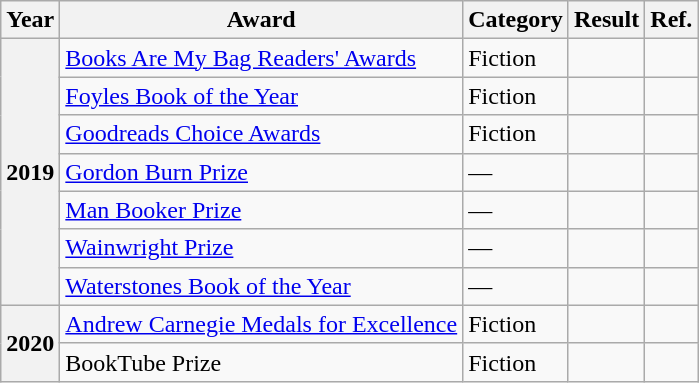<table class="wikitable sortable">
<tr>
<th>Year</th>
<th>Award</th>
<th>Category</th>
<th>Result</th>
<th>Ref.</th>
</tr>
<tr>
<th rowspan="7">2019</th>
<td><a href='#'>Books Are My Bag Readers' Awards</a></td>
<td>Fiction</td>
<td></td>
<td></td>
</tr>
<tr>
<td><a href='#'>Foyles Book of the Year</a></td>
<td>Fiction</td>
<td></td>
<td></td>
</tr>
<tr>
<td><a href='#'>Goodreads Choice Awards</a></td>
<td>Fiction</td>
<td></td>
<td></td>
</tr>
<tr>
<td><a href='#'>Gordon Burn Prize</a></td>
<td>—</td>
<td></td>
<td></td>
</tr>
<tr>
<td><a href='#'>Man Booker Prize</a></td>
<td>—</td>
<td></td>
<td></td>
</tr>
<tr>
<td><a href='#'>Wainwright Prize</a></td>
<td>—</td>
<td></td>
<td></td>
</tr>
<tr>
<td><a href='#'>Waterstones Book of the Year</a></td>
<td>—</td>
<td></td>
<td></td>
</tr>
<tr>
<th rowspan="2">2020</th>
<td><a href='#'>Andrew Carnegie Medals for Excellence</a></td>
<td>Fiction</td>
<td></td>
<td></td>
</tr>
<tr>
<td>BookTube Prize</td>
<td>Fiction</td>
<td></td>
<td></td>
</tr>
</table>
